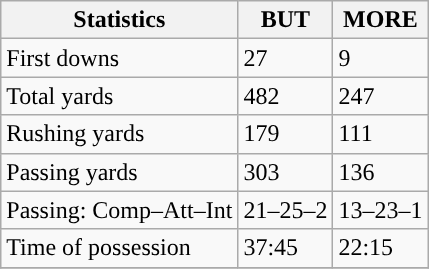<table class="wikitable" style="float: left;">
<tr>
<th>Statistics</th>
<th>BUT</th>
<th>MORE</th>
</tr>
<tr>
<td>First downs</td>
<td>27</td>
<td>9</td>
</tr>
<tr>
<td>Total yards</td>
<td>482</td>
<td>247</td>
</tr>
<tr>
<td>Rushing yards</td>
<td>179</td>
<td>111</td>
</tr>
<tr>
<td>Passing yards</td>
<td>303</td>
<td>136</td>
</tr>
<tr>
<td>Passing: Comp–Att–Int</td>
<td>21–25–2</td>
<td>13–23–1</td>
</tr>
<tr>
<td>Time of possession</td>
<td>37:45</td>
<td>22:15</td>
</tr>
<tr>
</tr>
</table>
